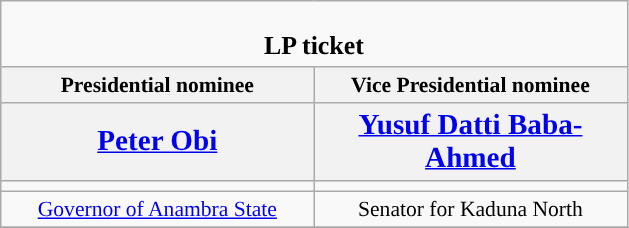<table class="wikitable" style="font-size:90%; text-align:center;">
<tr>
<td colspan="5" style="background:"><br><big><strong>LP ticket</strong></big></td>
</tr>
<tr>
<th>Presidential nominee</th>
<th>Vice Presidential nominee</th>
</tr>
<tr>
<th style="width:3em; font-size:135%; width:200px;"><a href='#'>Peter Obi</a></th>
<th style="width:3em; font-size:135%; width:200px;"><a href='#'>Yusuf Datti Baba-Ahmed</a></th>
</tr>
<tr>
<td></td>
<td></td>
</tr>
<tr>
<td><a href='#'>Governor of Anambra State</a><br></td>
<td>Senator for Kaduna North </td>
</tr>
<tr>
</tr>
</table>
